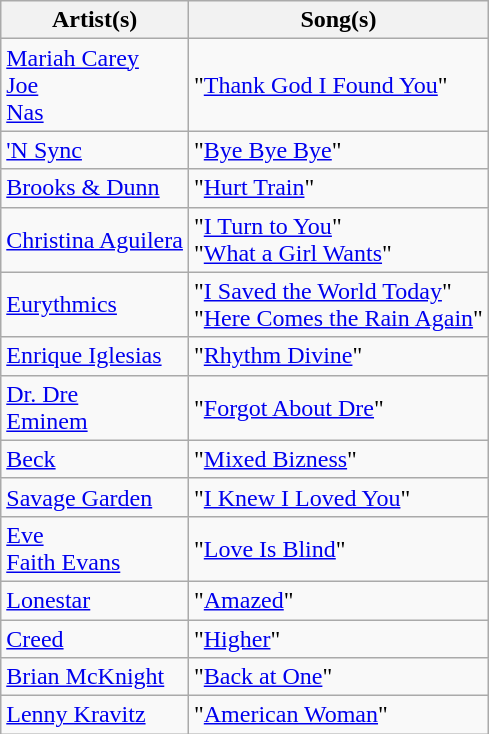<table class="wikitable">
<tr>
<th>Artist(s)</th>
<th>Song(s)</th>
</tr>
<tr>
<td><a href='#'>Mariah Carey</a><br><a href='#'>Joe</a><br><a href='#'>Nas</a></td>
<td>"<a href='#'>Thank God I Found You</a>"</td>
</tr>
<tr>
<td><a href='#'>'N Sync</a></td>
<td>"<a href='#'>Bye Bye Bye</a>"</td>
</tr>
<tr>
<td><a href='#'>Brooks & Dunn</a></td>
<td>"<a href='#'>Hurt Train</a>"</td>
</tr>
<tr>
<td><a href='#'>Christina Aguilera</a></td>
<td>"<a href='#'>I Turn to You</a>"<br>"<a href='#'>What a Girl Wants</a>"</td>
</tr>
<tr>
<td><a href='#'>Eurythmics</a></td>
<td>"<a href='#'>I Saved the World Today</a>"<br>"<a href='#'>Here Comes the Rain Again</a>"</td>
</tr>
<tr>
<td><a href='#'>Enrique Iglesias</a></td>
<td>"<a href='#'>Rhythm Divine</a>"</td>
</tr>
<tr>
<td><a href='#'>Dr. Dre</a><br><a href='#'>Eminem</a></td>
<td>"<a href='#'>Forgot About Dre</a>"</td>
</tr>
<tr>
<td><a href='#'>Beck</a></td>
<td>"<a href='#'>Mixed Bizness</a>"</td>
</tr>
<tr>
<td><a href='#'>Savage Garden</a></td>
<td>"<a href='#'>I Knew I Loved You</a>"</td>
</tr>
<tr>
<td><a href='#'>Eve</a><br><a href='#'>Faith Evans</a></td>
<td>"<a href='#'>Love Is Blind</a>"</td>
</tr>
<tr>
<td><a href='#'>Lonestar</a></td>
<td>"<a href='#'>Amazed</a>"</td>
</tr>
<tr>
<td><a href='#'>Creed</a></td>
<td>"<a href='#'>Higher</a>"</td>
</tr>
<tr>
<td><a href='#'>Brian McKnight</a></td>
<td>"<a href='#'>Back at One</a>"</td>
</tr>
<tr>
<td><a href='#'>Lenny Kravitz</a></td>
<td>"<a href='#'>American Woman</a>"</td>
</tr>
</table>
